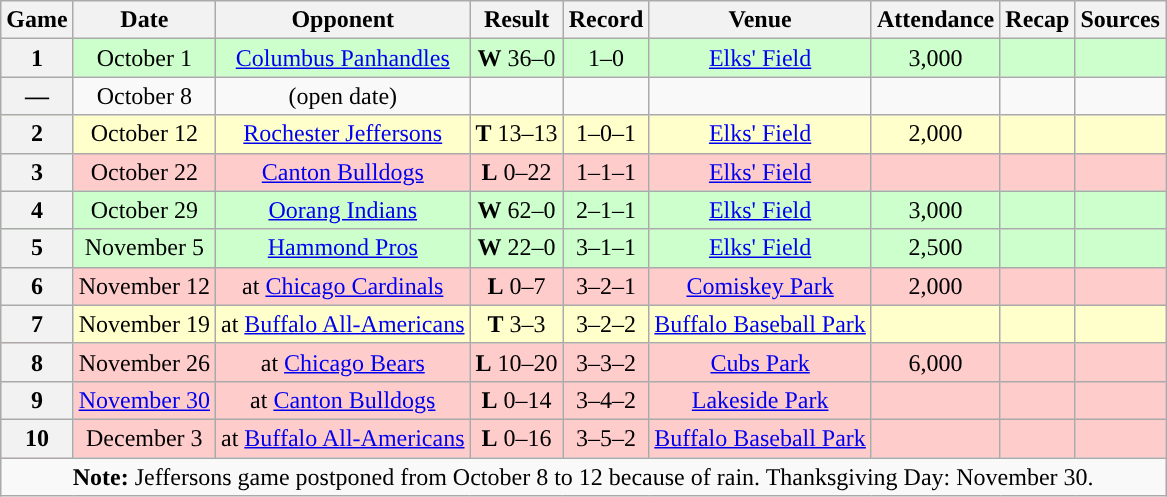<table class="wikitable" style="text-align:center">
<tr>
<th>Game</th>
<th>Date</th>
<th>Opponent</th>
<th>Result</th>
<th>Record</th>
<th>Venue</th>
<th>Attendance</th>
<th>Recap</th>
<th>Sources</th>
</tr>
<tr style="background:#cfc">
<th>1</th>
<td>October 1</td>
<td><a href='#'>Columbus Panhandles</a></td>
<td><strong>W</strong> 36–0</td>
<td>1–0</td>
<td><a href='#'>Elks' Field</a></td>
<td>3,000</td>
<td></td>
<td></td>
</tr>
<tr>
<th>—</th>
<td>October 8</td>
<td>(open date)</td>
<td></td>
<td></td>
<td></td>
<td></td>
<td></td>
<td></td>
</tr>
<tr style="background:#ffc">
<th>2</th>
<td>October 12</td>
<td><a href='#'>Rochester Jeffersons</a></td>
<td><strong>T</strong> 13–13</td>
<td>1–0–1</td>
<td><a href='#'>Elks' Field</a></td>
<td>2,000</td>
<td></td>
<td></td>
</tr>
<tr style="background:#fcc">
<th>3</th>
<td>October 22</td>
<td><a href='#'>Canton Bulldogs</a></td>
<td><strong>L</strong> 0–22</td>
<td>1–1–1</td>
<td><a href='#'>Elks' Field</a></td>
<td></td>
<td></td>
<td></td>
</tr>
<tr style="background:#cfc">
<th>4</th>
<td>October 29</td>
<td><a href='#'>Oorang Indians</a></td>
<td><strong>W</strong> 62–0</td>
<td>2–1–1</td>
<td><a href='#'>Elks' Field</a></td>
<td>3,000</td>
<td></td>
<td></td>
</tr>
<tr style="background:#cfc">
<th>5</th>
<td>November 5</td>
<td><a href='#'>Hammond Pros</a></td>
<td><strong>W</strong> 22–0</td>
<td>3–1–1</td>
<td><a href='#'>Elks' Field</a></td>
<td>2,500</td>
<td></td>
<td></td>
</tr>
<tr style="background:#fcc">
<th>6</th>
<td>November 12</td>
<td>at <a href='#'>Chicago Cardinals</a></td>
<td><strong>L</strong> 0–7</td>
<td>3–2–1</td>
<td><a href='#'>Comiskey Park</a></td>
<td>2,000</td>
<td></td>
<td></td>
</tr>
<tr style="background:#ffc">
<th>7</th>
<td>November 19</td>
<td>at <a href='#'>Buffalo All-Americans</a></td>
<td><strong>T</strong> 3–3</td>
<td>3–2–2</td>
<td><a href='#'>Buffalo Baseball Park</a></td>
<td></td>
<td></td>
<td></td>
</tr>
<tr style="background:#fcc">
<th>8</th>
<td>November 26</td>
<td>at <a href='#'>Chicago Bears</a></td>
<td><strong>L</strong> 10–20</td>
<td>3–3–2</td>
<td><a href='#'>Cubs Park</a></td>
<td>6,000</td>
<td></td>
<td></td>
</tr>
<tr style="background:#fcc">
<th>9</th>
<td><a href='#'>November 30</a></td>
<td>at <a href='#'>Canton Bulldogs</a></td>
<td><strong>L</strong> 0–14</td>
<td>3–4–2</td>
<td><a href='#'>Lakeside Park</a></td>
<td></td>
<td></td>
<td></td>
</tr>
<tr style="background:#fcc">
<th>10</th>
<td>December 3</td>
<td>at <a href='#'>Buffalo All-Americans</a></td>
<td><strong>L</strong> 0–16</td>
<td>3–5–2</td>
<td><a href='#'>Buffalo Baseball Park</a></td>
<td></td>
<td></td>
<td></td>
</tr>
<tr>
<td colspan="10"><strong>Note:</strong> Jeffersons game postponed from October 8 to 12 because of rain. Thanksgiving Day: November 30.</td>
</tr>
</table>
